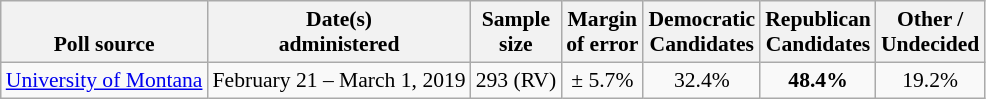<table class="wikitable" style="font-size:90%;text-align:center;">
<tr valign=bottom>
<th>Poll source</th>
<th>Date(s)<br>administered</th>
<th>Sample<br>size</th>
<th>Margin<br>of error</th>
<th style="width:50px;">Democratic<br>Candidates</th>
<th style="width:50px;">Republican<br>Candidates</th>
<th>Other /<br>Undecided</th>
</tr>
<tr>
<td style="text-align:left;"><a href='#'>University of Montana</a></td>
<td>February 21 – March 1, 2019</td>
<td>293 (RV)</td>
<td>± 5.7%</td>
<td>32.4%</td>
<td><strong>48.4%</strong></td>
<td>19.2%</td>
</tr>
</table>
